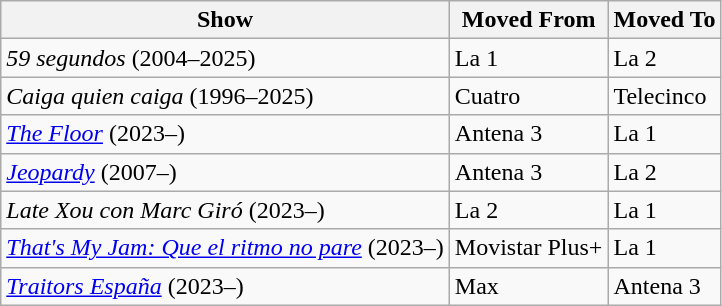<table class="wikitable sortable">
<tr>
<th>Show</th>
<th>Moved From</th>
<th>Moved To</th>
</tr>
<tr>
<td><em>59 segundos</em> (2004–2025)</td>
<td>La 1</td>
<td>La 2</td>
</tr>
<tr>
<td><em>Caiga quien caiga</em> (1996–2025)</td>
<td>Cuatro</td>
<td>Telecinco</td>
</tr>
<tr>
<td><em><a href='#'>The Floor</a></em> (2023–)</td>
<td>Antena 3</td>
<td>La 1</td>
</tr>
<tr>
<td><em><a href='#'>Jeopardy</a></em> (2007–)</td>
<td>Antena 3</td>
<td>La 2</td>
</tr>
<tr>
<td><em>Late Xou con Marc Giró</em> (2023–)</td>
<td>La 2</td>
<td>La 1</td>
</tr>
<tr>
<td><em><a href='#'>That's My Jam: Que el ritmo no pare</a></em> (2023–)</td>
<td>Movistar Plus+</td>
<td>La 1</td>
</tr>
<tr>
<td><em><a href='#'>Traitors España</a></em> (2023–)</td>
<td>Max</td>
<td>Antena 3</td>
</tr>
</table>
